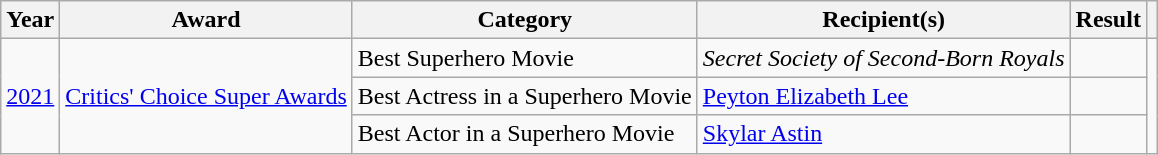<table class="wikitable">
<tr>
<th>Year</th>
<th>Award</th>
<th>Category</th>
<th>Recipient(s)</th>
<th>Result</th>
<th></th>
</tr>
<tr>
<td rowspan="3"><a href='#'>2021</a></td>
<td rowspan="3"><a href='#'>Critics' Choice Super Awards</a></td>
<td>Best Superhero Movie</td>
<td><em>Secret Society of Second-Born Royals</em></td>
<td></td>
<td rowspan="3" style="text-align:center;"></td>
</tr>
<tr>
<td>Best Actress in a Superhero Movie</td>
<td><a href='#'>Peyton Elizabeth Lee</a></td>
<td></td>
</tr>
<tr>
<td>Best Actor in a Superhero Movie</td>
<td><a href='#'>Skylar Astin</a></td>
<td></td>
</tr>
</table>
